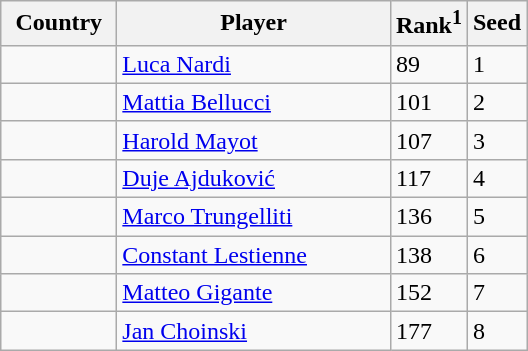<table class="sortable wikitable">
<tr>
<th width="70">Country</th>
<th width="175">Player</th>
<th>Rank<sup>1</sup></th>
<th>Seed</th>
</tr>
<tr>
<td></td>
<td><a href='#'>Luca Nardi</a></td>
<td>89</td>
<td>1</td>
</tr>
<tr>
<td></td>
<td><a href='#'>Mattia Bellucci</a></td>
<td>101</td>
<td>2</td>
</tr>
<tr>
<td></td>
<td><a href='#'>Harold Mayot</a></td>
<td>107</td>
<td>3</td>
</tr>
<tr>
<td></td>
<td><a href='#'>Duje Ajduković</a></td>
<td>117</td>
<td>4</td>
</tr>
<tr>
<td></td>
<td><a href='#'>Marco Trungelliti</a></td>
<td>136</td>
<td>5</td>
</tr>
<tr>
<td></td>
<td><a href='#'>Constant Lestienne</a></td>
<td>138</td>
<td>6</td>
</tr>
<tr>
<td></td>
<td><a href='#'>Matteo Gigante</a></td>
<td>152</td>
<td>7</td>
</tr>
<tr>
<td></td>
<td><a href='#'>Jan Choinski</a></td>
<td>177</td>
<td>8</td>
</tr>
</table>
